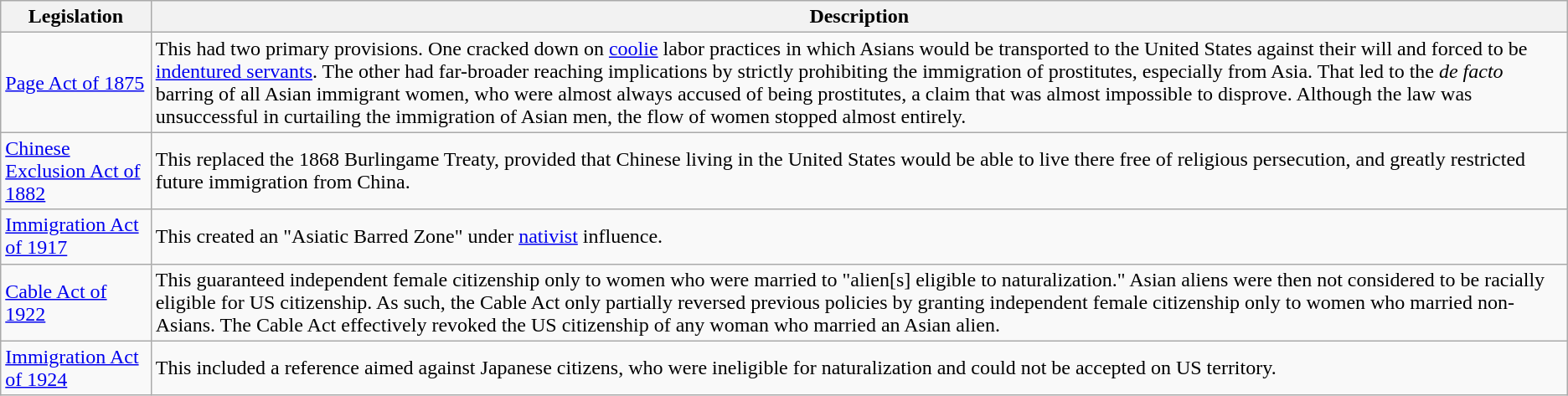<table class="wikitable">
<tr>
<th>Legislation</th>
<th>Description</th>
</tr>
<tr>
<td><a href='#'>Page Act of 1875</a></td>
<td>This had two primary provisions. One cracked down on <a href='#'>coolie</a> labor practices in which Asians would be transported to the United States against their will and forced to be <a href='#'>indentured servants</a>. The other had far-broader reaching implications by strictly prohibiting the immigration of prostitutes, especially from Asia. That led to the <em>de facto</em> barring of all Asian immigrant women, who were almost always accused of being prostitutes, a claim that was almost impossible to disprove. Although the law was unsuccessful in curtailing the immigration of Asian men, the flow of women stopped almost entirely.</td>
</tr>
<tr>
<td><a href='#'>Chinese Exclusion Act of 1882</a></td>
<td>This replaced the 1868 Burlingame Treaty, provided that Chinese living in the United States would be able to live there free of religious persecution, and greatly restricted future immigration from China.</td>
</tr>
<tr>
<td><a href='#'>Immigration Act of 1917</a></td>
<td>This created an "Asiatic Barred Zone" under <a href='#'>nativist</a> influence.</td>
</tr>
<tr>
<td><a href='#'>Cable Act of 1922</a></td>
<td>This guaranteed independent female citizenship only to women who were married to "alien[s] eligible to naturalization."  Asian aliens were then not considered to be racially eligible for US citizenship.   As such, the Cable Act only partially reversed previous policies by granting independent female citizenship only to women who married non-Asians. The Cable Act effectively revoked the US citizenship of any woman who married an Asian alien.</td>
</tr>
<tr>
<td><a href='#'>Immigration Act of 1924</a></td>
<td>This included a reference aimed against Japanese citizens, who were ineligible for naturalization and could not be accepted on US territory.</td>
</tr>
</table>
